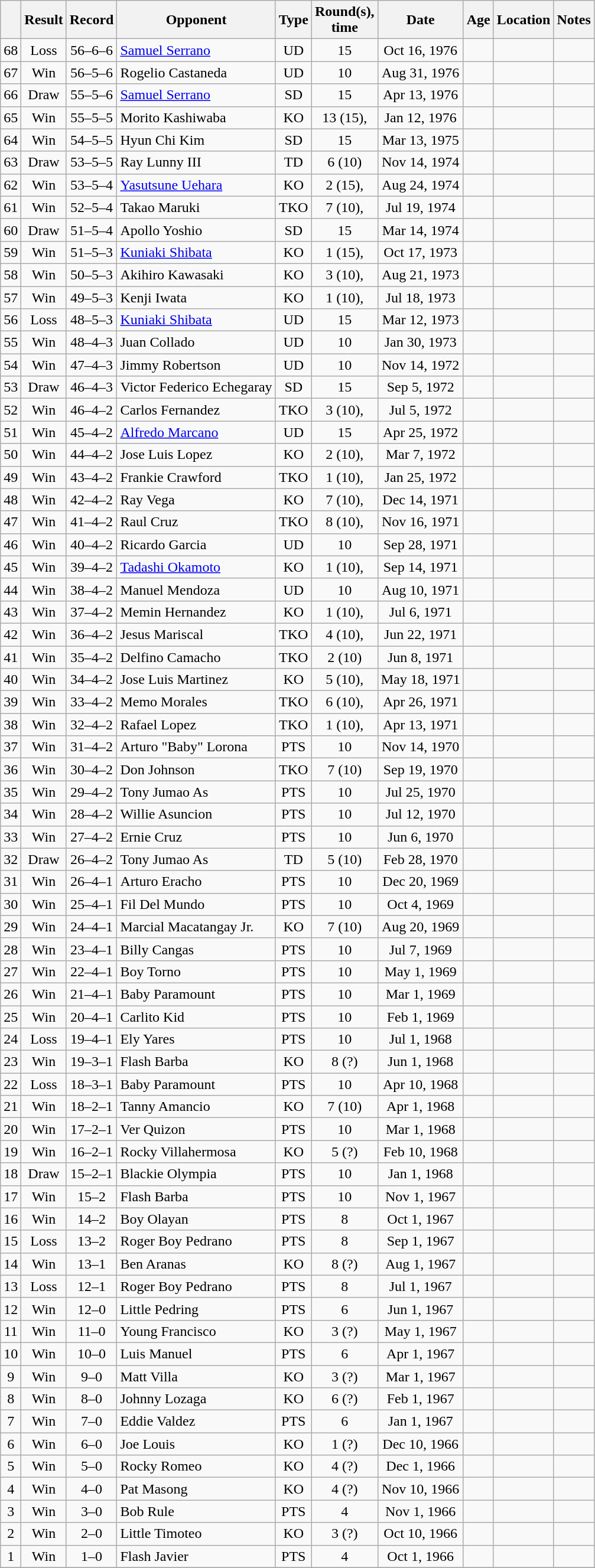<table class="wikitable" style="text-align:center">
<tr>
<th></th>
<th>Result</th>
<th>Record</th>
<th>Opponent</th>
<th>Type</th>
<th>Round(s),<br>time</th>
<th>Date</th>
<th>Age</th>
<th>Location</th>
<th>Notes</th>
</tr>
<tr>
<td>68</td>
<td>Loss</td>
<td>56–6–6</td>
<td align=left><a href='#'>Samuel Serrano</a></td>
<td>UD</td>
<td>15</td>
<td>Oct 16, 1976</td>
<td style="text-align:left;"></td>
<td style="text-align:left;"></td>
<td style="text-align:left;"></td>
</tr>
<tr>
<td>67</td>
<td>Win</td>
<td>56–5–6</td>
<td align=left>Rogelio Castaneda</td>
<td>UD</td>
<td>10</td>
<td>Aug 31, 1976</td>
<td style="text-align:left;"></td>
<td style="text-align:left;"></td>
<td></td>
</tr>
<tr>
<td>66</td>
<td>Draw</td>
<td>55–5–6</td>
<td align=left><a href='#'>Samuel Serrano</a></td>
<td>SD</td>
<td>15</td>
<td>Apr 13, 1976</td>
<td style="text-align:left;"></td>
<td style="text-align:left;"></td>
<td style="text-align:left;"></td>
</tr>
<tr>
<td>65</td>
<td>Win</td>
<td>55–5–5</td>
<td align=left>Morito Kashiwaba</td>
<td>KO</td>
<td>13 (15), </td>
<td>Jan 12, 1976</td>
<td style="text-align:left;"></td>
<td style="text-align:left;"></td>
<td style="text-align:left;"></td>
</tr>
<tr>
<td>64</td>
<td>Win</td>
<td>54–5–5</td>
<td align=left>Hyun Chi Kim</td>
<td>SD</td>
<td>15</td>
<td>Mar 13, 1975</td>
<td style="text-align:left;"></td>
<td style="text-align:left;"></td>
<td style="text-align:left;"></td>
</tr>
<tr>
<td>63</td>
<td>Draw</td>
<td>53–5–5</td>
<td align=left>Ray Lunny III</td>
<td>TD</td>
<td>6 (10)</td>
<td>Nov 14, 1974</td>
<td style="text-align:left;"></td>
<td style="text-align:left;"></td>
<td></td>
</tr>
<tr>
<td>62</td>
<td>Win</td>
<td>53–5–4</td>
<td align=left><a href='#'>Yasutsune Uehara</a></td>
<td>KO</td>
<td>2 (15), </td>
<td>Aug 24, 1974</td>
<td style="text-align:left;"></td>
<td style="text-align:left;"></td>
<td style="text-align:left;"></td>
</tr>
<tr>
<td>61</td>
<td>Win</td>
<td>52–5–4</td>
<td align=left>Takao Maruki</td>
<td>TKO</td>
<td>7 (10), </td>
<td>Jul 19, 1974</td>
<td style="text-align:left;"></td>
<td style="text-align:left;"></td>
<td></td>
</tr>
<tr>
<td>60</td>
<td>Draw</td>
<td>51–5–4</td>
<td align=left>Apollo Yoshio</td>
<td>SD</td>
<td>15</td>
<td>Mar 14, 1974</td>
<td style="text-align:left;"></td>
<td style="text-align:left;"></td>
<td style="text-align:left;"></td>
</tr>
<tr>
<td>59</td>
<td>Win</td>
<td>51–5–3</td>
<td align=left><a href='#'>Kuniaki Shibata</a></td>
<td>KO</td>
<td>1 (15), </td>
<td>Oct 17, 1973</td>
<td style="text-align:left;"></td>
<td style="text-align:left;"></td>
<td style="text-align:left;"></td>
</tr>
<tr>
<td>58</td>
<td>Win</td>
<td>50–5–3</td>
<td align=left>Akihiro Kawasaki</td>
<td>KO</td>
<td>3 (10), </td>
<td>Aug 21, 1973</td>
<td style="text-align:left;"></td>
<td style="text-align:left;"></td>
<td></td>
</tr>
<tr>
<td>57</td>
<td>Win</td>
<td>49–5–3</td>
<td align=left>Kenji Iwata</td>
<td>KO</td>
<td>1 (10), </td>
<td>Jul 18, 1973</td>
<td style="text-align:left;"></td>
<td style="text-align:left;"></td>
<td></td>
</tr>
<tr>
<td>56</td>
<td>Loss</td>
<td>48–5–3</td>
<td align=left><a href='#'>Kuniaki Shibata</a></td>
<td>UD</td>
<td>15</td>
<td>Mar 12, 1973</td>
<td style="text-align:left;"></td>
<td style="text-align:left;"></td>
<td style="text-align:left;"></td>
</tr>
<tr>
<td>55</td>
<td>Win</td>
<td>48–4–3</td>
<td align=left>Juan Collado</td>
<td>UD</td>
<td>10</td>
<td>Jan 30, 1973</td>
<td style="text-align:left;"></td>
<td style="text-align:left;"></td>
<td></td>
</tr>
<tr>
<td>54</td>
<td>Win</td>
<td>47–4–3</td>
<td align=left>Jimmy Robertson</td>
<td>UD</td>
<td>10</td>
<td>Nov 14, 1972</td>
<td style="text-align:left;"></td>
<td style="text-align:left;"></td>
<td></td>
</tr>
<tr>
<td>53</td>
<td>Draw</td>
<td>46–4–3</td>
<td align=left>Victor Federico Echegaray</td>
<td>SD</td>
<td>15</td>
<td>Sep 5, 1972</td>
<td style="text-align:left;"></td>
<td style="text-align:left;"></td>
<td style="text-align:left;"></td>
</tr>
<tr>
<td>52</td>
<td>Win</td>
<td>46–4–2</td>
<td align=left>Carlos Fernandez</td>
<td>TKO</td>
<td>3 (10), </td>
<td>Jul 5, 1972</td>
<td style="text-align:left;"></td>
<td style="text-align:left;"></td>
<td></td>
</tr>
<tr>
<td>51</td>
<td>Win</td>
<td>45–4–2</td>
<td align=left><a href='#'>Alfredo Marcano</a></td>
<td>UD</td>
<td>15</td>
<td>Apr 25, 1972</td>
<td style="text-align:left;"></td>
<td style="text-align:left;"></td>
<td style="text-align:left;"></td>
</tr>
<tr>
<td>50</td>
<td>Win</td>
<td>44–4–2</td>
<td align=left>Jose Luis Lopez</td>
<td>KO</td>
<td>2 (10), </td>
<td>Mar 7, 1972</td>
<td style="text-align:left;"></td>
<td style="text-align:left;"></td>
<td></td>
</tr>
<tr>
<td>49</td>
<td>Win</td>
<td>43–4–2</td>
<td align=left>Frankie Crawford</td>
<td>TKO</td>
<td>1 (10), </td>
<td>Jan 25, 1972</td>
<td style="text-align:left;"></td>
<td style="text-align:left;"></td>
<td></td>
</tr>
<tr>
<td>48</td>
<td>Win</td>
<td>42–4–2</td>
<td align=left>Ray Vega</td>
<td>KO</td>
<td>7 (10), </td>
<td>Dec 14, 1971</td>
<td style="text-align:left;"></td>
<td style="text-align:left;"></td>
<td></td>
</tr>
<tr>
<td>47</td>
<td>Win</td>
<td>41–4–2</td>
<td align=left>Raul Cruz</td>
<td>TKO</td>
<td>8 (10), </td>
<td>Nov 16, 1971</td>
<td style="text-align:left;"></td>
<td style="text-align:left;"></td>
<td></td>
</tr>
<tr>
<td>46</td>
<td>Win</td>
<td>40–4–2</td>
<td align=left>Ricardo Garcia</td>
<td>UD</td>
<td>10</td>
<td>Sep 28, 1971</td>
<td style="text-align:left;"></td>
<td style="text-align:left;"></td>
<td></td>
</tr>
<tr>
<td>45</td>
<td>Win</td>
<td>39–4–2</td>
<td align=left><a href='#'>Tadashi Okamoto</a></td>
<td>KO</td>
<td>1 (10), </td>
<td>Sep 14, 1971</td>
<td style="text-align:left;"></td>
<td style="text-align:left;"></td>
<td></td>
</tr>
<tr>
<td>44</td>
<td>Win</td>
<td>38–4–2</td>
<td align=left>Manuel Mendoza</td>
<td>UD</td>
<td>10</td>
<td>Aug 10, 1971</td>
<td style="text-align:left;"></td>
<td style="text-align:left;"></td>
<td></td>
</tr>
<tr>
<td>43</td>
<td>Win</td>
<td>37–4–2</td>
<td align=left>Memin Hernandez</td>
<td>KO</td>
<td>1 (10), </td>
<td>Jul 6, 1971</td>
<td style="text-align:left;"></td>
<td style="text-align:left;"></td>
<td></td>
</tr>
<tr>
<td>42</td>
<td>Win</td>
<td>36–4–2</td>
<td align=left>Jesus Mariscal</td>
<td>TKO</td>
<td>4 (10), </td>
<td>Jun 22, 1971</td>
<td style="text-align:left;"></td>
<td style="text-align:left;"></td>
<td></td>
</tr>
<tr>
<td>41</td>
<td>Win</td>
<td>35–4–2</td>
<td align=left>Delfino Camacho</td>
<td>TKO</td>
<td>2 (10)</td>
<td>Jun 8, 1971</td>
<td style="text-align:left;"></td>
<td style="text-align:left;"></td>
<td></td>
</tr>
<tr>
<td>40</td>
<td>Win</td>
<td>34–4–2</td>
<td align=left>Jose Luis Martinez</td>
<td>KO</td>
<td>5 (10), </td>
<td>May 18, 1971</td>
<td style="text-align:left;"></td>
<td style="text-align:left;"></td>
<td></td>
</tr>
<tr>
<td>39</td>
<td>Win</td>
<td>33–4–2</td>
<td align=left>Memo Morales</td>
<td>TKO</td>
<td>6 (10), </td>
<td>Apr 26, 1971</td>
<td style="text-align:left;"></td>
<td style="text-align:left;"></td>
<td></td>
</tr>
<tr>
<td>38</td>
<td>Win</td>
<td>32–4–2</td>
<td align=left>Rafael Lopez</td>
<td>TKO</td>
<td>1 (10), </td>
<td>Apr 13, 1971</td>
<td style="text-align:left;"></td>
<td style="text-align:left;"></td>
<td></td>
</tr>
<tr>
<td>37</td>
<td>Win</td>
<td>31–4–2</td>
<td align=left>Arturo "Baby" Lorona</td>
<td>PTS</td>
<td>10</td>
<td>Nov 14, 1970</td>
<td style="text-align:left;"></td>
<td style="text-align:left;"></td>
<td></td>
</tr>
<tr>
<td>36</td>
<td>Win</td>
<td>30–4–2</td>
<td align=left>Don Johnson</td>
<td>TKO</td>
<td>7 (10)</td>
<td>Sep 19, 1970</td>
<td style="text-align:left;"></td>
<td style="text-align:left;"></td>
<td></td>
</tr>
<tr>
<td>35</td>
<td>Win</td>
<td>29–4–2</td>
<td align=left>Tony Jumao As</td>
<td>PTS</td>
<td>10</td>
<td>Jul 25, 1970</td>
<td style="text-align:left;"></td>
<td style="text-align:left;"></td>
<td></td>
</tr>
<tr>
<td>34</td>
<td>Win</td>
<td>28–4–2</td>
<td align=left>Willie Asuncion</td>
<td>PTS</td>
<td>10</td>
<td>Jul 12, 1970</td>
<td style="text-align:left;"></td>
<td style="text-align:left;"></td>
<td></td>
</tr>
<tr>
<td>33</td>
<td>Win</td>
<td>27–4–2</td>
<td align=left>Ernie Cruz</td>
<td>PTS</td>
<td>10</td>
<td>Jun 6, 1970</td>
<td style="text-align:left;"></td>
<td style="text-align:left;"></td>
<td></td>
</tr>
<tr>
<td>32</td>
<td>Draw</td>
<td>26–4–2</td>
<td align=left>Tony Jumao As</td>
<td>TD</td>
<td>5 (10)</td>
<td>Feb 28, 1970</td>
<td style="text-align:left;"></td>
<td style="text-align:left;"></td>
<td></td>
</tr>
<tr>
<td>31</td>
<td>Win</td>
<td>26–4–1</td>
<td align=left>Arturo Eracho</td>
<td>PTS</td>
<td>10</td>
<td>Dec 20, 1969</td>
<td style="text-align:left;"></td>
<td style="text-align:left;"></td>
<td></td>
</tr>
<tr>
<td>30</td>
<td>Win</td>
<td>25–4–1</td>
<td align=left>Fil Del Mundo</td>
<td>PTS</td>
<td>10</td>
<td>Oct 4, 1969</td>
<td style="text-align:left;"></td>
<td style="text-align:left;"></td>
<td></td>
</tr>
<tr>
<td>29</td>
<td>Win</td>
<td>24–4–1</td>
<td align=left>Marcial Macatangay Jr.</td>
<td>KO</td>
<td>7 (10)</td>
<td>Aug 20, 1969</td>
<td style="text-align:left;"></td>
<td style="text-align:left;"></td>
<td></td>
</tr>
<tr>
<td>28</td>
<td>Win</td>
<td>23–4–1</td>
<td align=left>Billy Cangas</td>
<td>PTS</td>
<td>10</td>
<td>Jul 7, 1969</td>
<td style="text-align:left;"></td>
<td style="text-align:left;"></td>
<td></td>
</tr>
<tr>
<td>27</td>
<td>Win</td>
<td>22–4–1</td>
<td align=left>Boy Torno</td>
<td>PTS</td>
<td>10</td>
<td>May 1, 1969</td>
<td style="text-align:left;"></td>
<td style="text-align:left;"></td>
<td style="text-align:left;"></td>
</tr>
<tr>
<td>26</td>
<td>Win</td>
<td>21–4–1</td>
<td align=left>Baby Paramount</td>
<td>PTS</td>
<td>10</td>
<td>Mar 1, 1969</td>
<td style="text-align:left;"></td>
<td style="text-align:left;"></td>
<td style="text-align:left;"></td>
</tr>
<tr>
<td>25</td>
<td>Win</td>
<td>20–4–1</td>
<td align=left>Carlito Kid</td>
<td>PTS</td>
<td>10</td>
<td>Feb 1, 1969</td>
<td style="text-align:left;"></td>
<td style="text-align:left;"></td>
<td style="text-align:left;"></td>
</tr>
<tr>
<td>24</td>
<td>Loss</td>
<td>19–4–1</td>
<td align=left>Ely Yares</td>
<td>PTS</td>
<td>10</td>
<td>Jul 1, 1968</td>
<td style="text-align:left;"></td>
<td style="text-align:left;"></td>
<td style="text-align:left;"></td>
</tr>
<tr>
<td>23</td>
<td>Win</td>
<td>19–3–1</td>
<td align=left>Flash Barba</td>
<td>KO</td>
<td>8 (?)</td>
<td>Jun 1, 1968</td>
<td style="text-align:left;"></td>
<td style="text-align:left;"></td>
<td style="text-align:left;"></td>
</tr>
<tr>
<td>22</td>
<td>Loss</td>
<td>18–3–1</td>
<td align=left>Baby Paramount</td>
<td>PTS</td>
<td>10</td>
<td>Apr 10, 1968</td>
<td style="text-align:left;"></td>
<td style="text-align:left;"></td>
<td style="text-align:left;"></td>
</tr>
<tr>
<td>21</td>
<td>Win</td>
<td>18–2–1</td>
<td align=left>Tanny Amancio</td>
<td>KO</td>
<td>7 (10)</td>
<td>Apr 1, 1968</td>
<td style="text-align:left;"></td>
<td style="text-align:left;"></td>
<td style="text-align:left;"></td>
</tr>
<tr>
<td>20</td>
<td>Win</td>
<td>17–2–1</td>
<td align=left>Ver Quizon</td>
<td>PTS</td>
<td>10</td>
<td>Mar 1, 1968</td>
<td style="text-align:left;"></td>
<td style="text-align:left;"></td>
<td style="text-align:left;"></td>
</tr>
<tr>
<td>19</td>
<td>Win</td>
<td>16–2–1</td>
<td align=left>Rocky Villahermosa</td>
<td>KO</td>
<td>5 (?)</td>
<td>Feb 10, 1968</td>
<td style="text-align:left;"></td>
<td style="text-align:left;"></td>
<td style="text-align:left;"></td>
</tr>
<tr>
<td>18</td>
<td>Draw</td>
<td>15–2–1</td>
<td align=left>Blackie Olympia</td>
<td>PTS</td>
<td>10</td>
<td>Jan 1, 1968</td>
<td style="text-align:left;"></td>
<td style="text-align:left;"></td>
<td style="text-align:left;"></td>
</tr>
<tr>
<td>17</td>
<td>Win</td>
<td>15–2</td>
<td align=left>Flash Barba</td>
<td>PTS</td>
<td>10</td>
<td>Nov 1, 1967</td>
<td style="text-align:left;"></td>
<td style="text-align:left;"></td>
<td style="text-align:left;"></td>
</tr>
<tr>
<td>16</td>
<td>Win</td>
<td>14–2</td>
<td align=left>Boy Olayan</td>
<td>PTS</td>
<td>8</td>
<td>Oct 1, 1967</td>
<td style="text-align:left;"></td>
<td style="text-align:left;"></td>
<td style="text-align:left;"></td>
</tr>
<tr>
<td>15</td>
<td>Loss</td>
<td>13–2</td>
<td align=left>Roger Boy Pedrano</td>
<td>PTS</td>
<td>8</td>
<td>Sep 1, 1967</td>
<td style="text-align:left;"></td>
<td style="text-align:left;"></td>
<td style="text-align:left;"></td>
</tr>
<tr>
<td>14</td>
<td>Win</td>
<td>13–1</td>
<td align=left>Ben Aranas</td>
<td>KO</td>
<td>8 (?)</td>
<td>Aug 1, 1967</td>
<td style="text-align:left;"></td>
<td style="text-align:left;"></td>
<td style="text-align:left;"></td>
</tr>
<tr>
<td>13</td>
<td>Loss</td>
<td>12–1</td>
<td align=left>Roger Boy Pedrano</td>
<td>PTS</td>
<td>8</td>
<td>Jul 1, 1967</td>
<td style="text-align:left;"></td>
<td style="text-align:left;"></td>
<td style="text-align:left;"></td>
</tr>
<tr>
<td>12</td>
<td>Win</td>
<td>12–0</td>
<td align=left>Little Pedring</td>
<td>PTS</td>
<td>6</td>
<td>Jun 1, 1967</td>
<td style="text-align:left;"></td>
<td style="text-align:left;"></td>
<td style="text-align:left;"></td>
</tr>
<tr>
<td>11</td>
<td>Win</td>
<td>11–0</td>
<td align=left>Young Francisco</td>
<td>KO</td>
<td>3 (?)</td>
<td>May 1, 1967</td>
<td style="text-align:left;"></td>
<td style="text-align:left;"></td>
<td style="text-align:left;"></td>
</tr>
<tr>
<td>10</td>
<td>Win</td>
<td>10–0</td>
<td align=left>Luis Manuel</td>
<td>PTS</td>
<td>6</td>
<td>Apr 1, 1967</td>
<td style="text-align:left;"></td>
<td style="text-align:left;"></td>
<td style="text-align:left;"></td>
</tr>
<tr>
<td>9</td>
<td>Win</td>
<td>9–0</td>
<td align=left>Matt Villa</td>
<td>KO</td>
<td>3 (?)</td>
<td>Mar 1, 1967</td>
<td style="text-align:left;"></td>
<td style="text-align:left;"></td>
<td style="text-align:left;"></td>
</tr>
<tr>
<td>8</td>
<td>Win</td>
<td>8–0</td>
<td align=left>Johnny Lozaga</td>
<td>KO</td>
<td>6 (?)</td>
<td>Feb 1, 1967</td>
<td style="text-align:left;"></td>
<td style="text-align:left;"></td>
<td style="text-align:left;"></td>
</tr>
<tr>
<td>7</td>
<td>Win</td>
<td>7–0</td>
<td align=left>Eddie Valdez</td>
<td>PTS</td>
<td>6</td>
<td>Jan 1, 1967</td>
<td style="text-align:left;"></td>
<td style="text-align:left;"></td>
<td style="text-align:left;"></td>
</tr>
<tr>
<td>6</td>
<td>Win</td>
<td>6–0</td>
<td align=left>Joe Louis</td>
<td>KO</td>
<td>1 (?)</td>
<td>Dec 10, 1966</td>
<td style="text-align:left;"></td>
<td style="text-align:left;"></td>
<td style="text-align:left;"></td>
</tr>
<tr>
<td>5</td>
<td>Win</td>
<td>5–0</td>
<td align=left>Rocky Romeo</td>
<td>KO</td>
<td>4 (?)</td>
<td>Dec 1, 1966</td>
<td style="text-align:left;"></td>
<td style="text-align:left;"></td>
<td style="text-align:left;"></td>
</tr>
<tr>
<td>4</td>
<td>Win</td>
<td>4–0</td>
<td align=left>Pat Masong</td>
<td>KO</td>
<td>4 (?)</td>
<td>Nov 10, 1966</td>
<td style="text-align:left;"></td>
<td style="text-align:left;"></td>
<td style="text-align:left;"></td>
</tr>
<tr>
<td>3</td>
<td>Win</td>
<td>3–0</td>
<td align=left>Bob Rule</td>
<td>PTS</td>
<td>4</td>
<td>Nov 1, 1966</td>
<td style="text-align:left;"></td>
<td style="text-align:left;"></td>
<td style="text-align:left;"></td>
</tr>
<tr>
<td>2</td>
<td>Win</td>
<td>2–0</td>
<td align=left>Little Timoteo</td>
<td>KO</td>
<td>3 (?)</td>
<td>Oct 10, 1966</td>
<td style="text-align:left;"></td>
<td style="text-align:left;"></td>
<td style="text-align:left;"></td>
</tr>
<tr>
<td>1</td>
<td>Win</td>
<td>1–0</td>
<td align=left>Flash Javier</td>
<td>PTS</td>
<td>4</td>
<td>Oct 1, 1966</td>
<td style="text-align:left;"></td>
<td style="text-align:left;"></td>
<td style="text-align:left;"></td>
</tr>
<tr>
</tr>
</table>
